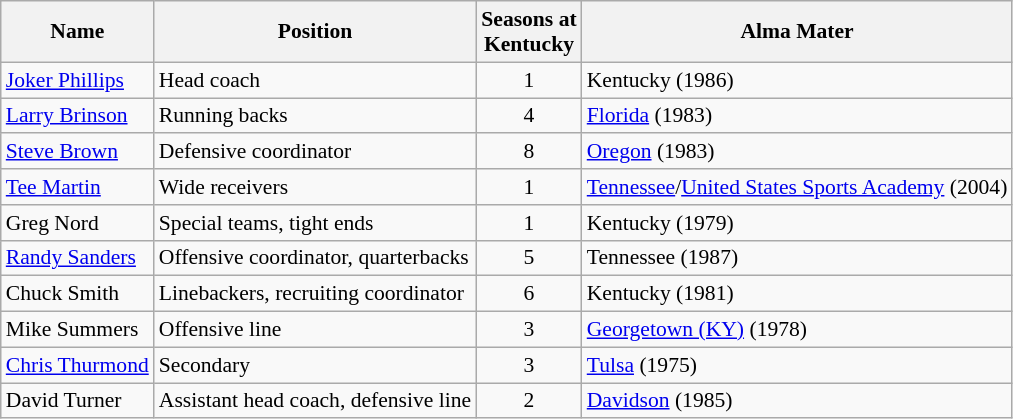<table class="wikitable" border="1" style="font-size:90%;">
<tr>
<th>Name</th>
<th>Position</th>
<th>Seasons at<br>Kentucky</th>
<th>Alma Mater</th>
</tr>
<tr>
<td><a href='#'>Joker Phillips</a></td>
<td>Head coach</td>
<td align=center>1</td>
<td>Kentucky (1986)</td>
</tr>
<tr>
<td><a href='#'>Larry Brinson</a></td>
<td>Running backs</td>
<td align=center>4</td>
<td><a href='#'>Florida</a> (1983)</td>
</tr>
<tr>
<td><a href='#'>Steve Brown</a></td>
<td>Defensive coordinator</td>
<td align=center>8</td>
<td><a href='#'>Oregon</a> (1983)</td>
</tr>
<tr>
<td><a href='#'>Tee Martin</a></td>
<td>Wide receivers</td>
<td align=center>1</td>
<td><a href='#'>Tennessee</a>/<a href='#'>United States Sports Academy</a> (2004)</td>
</tr>
<tr>
<td>Greg Nord</td>
<td>Special teams, tight ends</td>
<td align=center>1</td>
<td>Kentucky (1979)</td>
</tr>
<tr>
<td><a href='#'>Randy Sanders</a></td>
<td>Offensive coordinator, quarterbacks</td>
<td align=center>5</td>
<td>Tennessee (1987)</td>
</tr>
<tr>
<td>Chuck Smith</td>
<td>Linebackers, recruiting coordinator</td>
<td align=center>6</td>
<td>Kentucky (1981)</td>
</tr>
<tr>
<td>Mike Summers</td>
<td>Offensive line</td>
<td align=center>3</td>
<td><a href='#'>Georgetown (KY)</a> (1978)</td>
</tr>
<tr>
<td><a href='#'>Chris Thurmond</a></td>
<td>Secondary</td>
<td align=center>3</td>
<td><a href='#'>Tulsa</a> (1975)</td>
</tr>
<tr>
<td>David Turner</td>
<td>Assistant head coach, defensive line</td>
<td align=center>2</td>
<td><a href='#'>Davidson</a> (1985)</td>
</tr>
</table>
